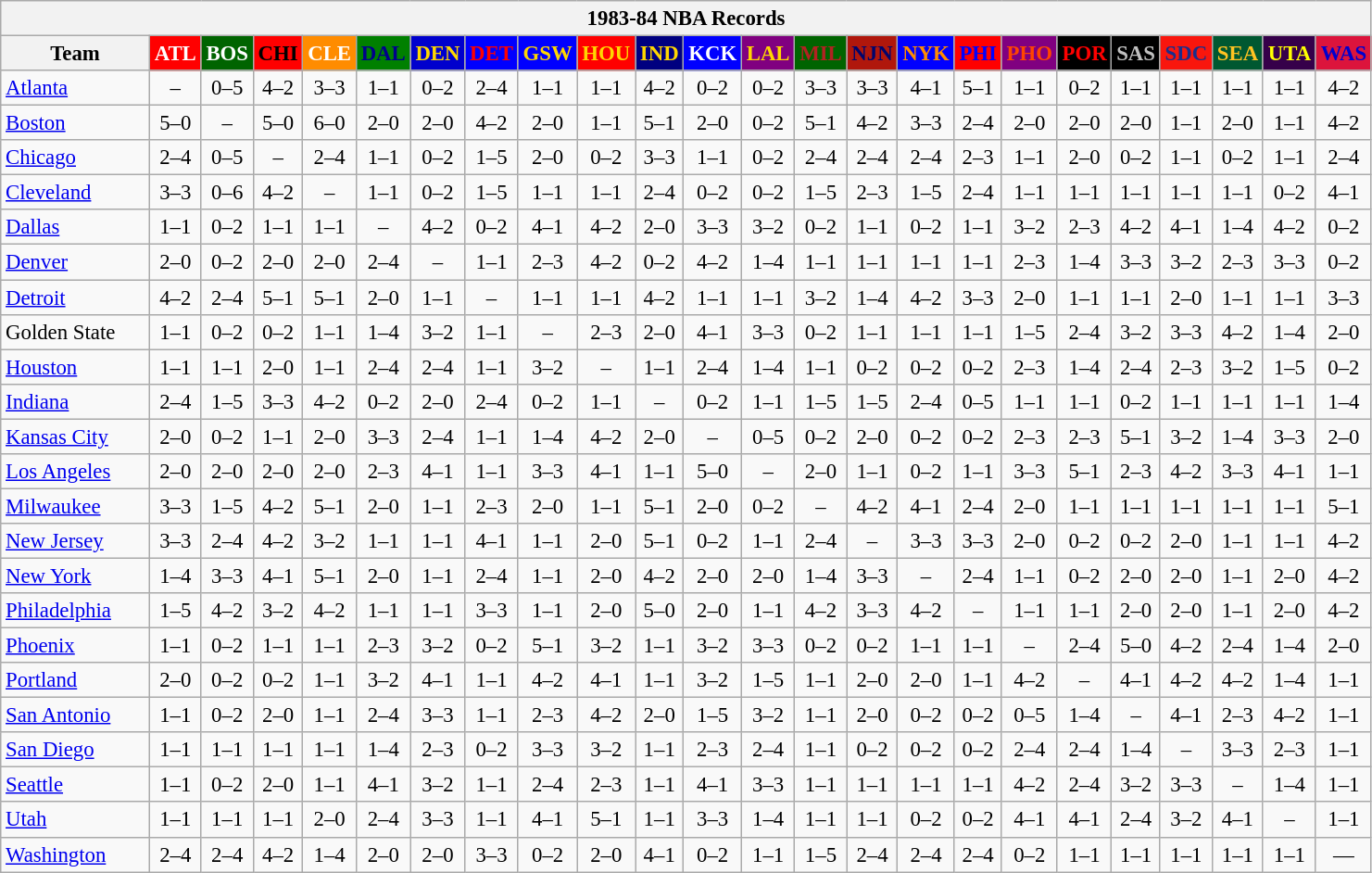<table class="wikitable" style="font-size:95%; text-align:center;">
<tr>
<th colspan=24>1983-84 NBA Records</th>
</tr>
<tr>
<th width=100>Team</th>
<th style="background:#FF0000;color:#FFFFFF;width=35">ATL</th>
<th style="background:#006400;color:#FFFFFF;width=35">BOS</th>
<th style="background:#FF0000;color:#000000;width=35">CHI</th>
<th style="background:#FF8C00;color:#FFFFFF;width=35">CLE</th>
<th style="background:#008000;color:#00008B;width=35">DAL</th>
<th style="background:#0000CD;color:#FFD700;width=35">DEN</th>
<th style="background:#0000FF;color:#FF0000;width=35">DET</th>
<th style="background:#0000FF;color:#FFD700;width=35">GSW</th>
<th style="background:#FF0000;color:#FFD700;width=35">HOU</th>
<th style="background:#000080;color:#FFD700;width=35">IND</th>
<th style="background:#0000FF;color:#FFFFFF;width=35">KCK</th>
<th style="background:#800080;color:#FFD700;width=35">LAL</th>
<th style="background:#006400;color:#B22222;width=35">MIL</th>
<th style="background:#B0170C;color:#00056D;width=35">NJN</th>
<th style="background:#0000FF;color:#FF8C00;width=35">NYK</th>
<th style="background:#FF0000;color:#0000FF;width=35">PHI</th>
<th style="background:#800080;color:#FF4500;width=35">PHO</th>
<th style="background:#000000;color:#FF0000;width=35">POR</th>
<th style="background:#000000;color:#C0C0C0;width=35">SAS</th>
<th style="background:#F9160D;color:#1A2E8B;width=35">SDC</th>
<th style="background:#005831;color:#FFC322;width=35">SEA</th>
<th style="background:#36004A;color:#FFFF00;width=35">UTA</th>
<th style="background:#DC143C;color:#0000CD;width=35">WAS</th>
</tr>
<tr>
<td style="text-align:left;"><a href='#'>Atlanta</a></td>
<td>–</td>
<td>0–5</td>
<td>4–2</td>
<td>3–3</td>
<td>1–1</td>
<td>0–2</td>
<td>2–4</td>
<td>1–1</td>
<td>1–1</td>
<td>4–2</td>
<td>0–2</td>
<td>0–2</td>
<td>3–3</td>
<td>3–3</td>
<td>4–1</td>
<td>5–1</td>
<td>1–1</td>
<td>0–2</td>
<td>1–1</td>
<td>1–1</td>
<td>1–1</td>
<td>1–1</td>
<td>4–2</td>
</tr>
<tr>
<td style="text-align:left;"><a href='#'>Boston</a></td>
<td>5–0</td>
<td>–</td>
<td>5–0</td>
<td>6–0</td>
<td>2–0</td>
<td>2–0</td>
<td>4–2</td>
<td>2–0</td>
<td>1–1</td>
<td>5–1</td>
<td>2–0</td>
<td>0–2</td>
<td>5–1</td>
<td>4–2</td>
<td>3–3</td>
<td>2–4</td>
<td>2–0</td>
<td>2–0</td>
<td>2–0</td>
<td>1–1</td>
<td>2–0</td>
<td>1–1</td>
<td>4–2</td>
</tr>
<tr>
<td style="text-align:left;"><a href='#'>Chicago</a></td>
<td>2–4</td>
<td>0–5</td>
<td>–</td>
<td>2–4</td>
<td>1–1</td>
<td>0–2</td>
<td>1–5</td>
<td>2–0</td>
<td>0–2</td>
<td>3–3</td>
<td>1–1</td>
<td>0–2</td>
<td>2–4</td>
<td>2–4</td>
<td>2–4</td>
<td>2–3</td>
<td>1–1</td>
<td>2–0</td>
<td>0–2</td>
<td>1–1</td>
<td>0–2</td>
<td>1–1</td>
<td>2–4</td>
</tr>
<tr>
<td style="text-align:left;"><a href='#'>Cleveland</a></td>
<td>3–3</td>
<td>0–6</td>
<td>4–2</td>
<td>–</td>
<td>1–1</td>
<td>0–2</td>
<td>1–5</td>
<td>1–1</td>
<td>1–1</td>
<td>2–4</td>
<td>0–2</td>
<td>0–2</td>
<td>1–5</td>
<td>2–3</td>
<td>1–5</td>
<td>2–4</td>
<td>1–1</td>
<td>1–1</td>
<td>1–1</td>
<td>1–1</td>
<td>1–1</td>
<td>0–2</td>
<td>4–1</td>
</tr>
<tr>
<td style="text-align:left;"><a href='#'>Dallas</a></td>
<td>1–1</td>
<td>0–2</td>
<td>1–1</td>
<td>1–1</td>
<td>–</td>
<td>4–2</td>
<td>0–2</td>
<td>4–1</td>
<td>4–2</td>
<td>2–0</td>
<td>3–3</td>
<td>3–2</td>
<td>0–2</td>
<td>1–1</td>
<td>0–2</td>
<td>1–1</td>
<td>3–2</td>
<td>2–3</td>
<td>4–2</td>
<td>4–1</td>
<td>1–4</td>
<td>4–2</td>
<td>0–2</td>
</tr>
<tr>
<td style="text-align:left;"><a href='#'>Denver</a></td>
<td>2–0</td>
<td>0–2</td>
<td>2–0</td>
<td>2–0</td>
<td>2–4</td>
<td>–</td>
<td>1–1</td>
<td>2–3</td>
<td>4–2</td>
<td>0–2</td>
<td>4–2</td>
<td>1–4</td>
<td>1–1</td>
<td>1–1</td>
<td>1–1</td>
<td>1–1</td>
<td>2–3</td>
<td>1–4</td>
<td>3–3</td>
<td>3–2</td>
<td>2–3</td>
<td>3–3</td>
<td>0–2</td>
</tr>
<tr>
<td style="text-align:left;"><a href='#'>Detroit</a></td>
<td>4–2</td>
<td>2–4</td>
<td>5–1</td>
<td>5–1</td>
<td>2–0</td>
<td>1–1</td>
<td>–</td>
<td>1–1</td>
<td>1–1</td>
<td>4–2</td>
<td>1–1</td>
<td>1–1</td>
<td>3–2</td>
<td>1–4</td>
<td>4–2</td>
<td>3–3</td>
<td>2–0</td>
<td>1–1</td>
<td>1–1</td>
<td>2–0</td>
<td>1–1</td>
<td>1–1</td>
<td>3–3</td>
</tr>
<tr>
<td style="text-align:left;">Golden State</td>
<td>1–1</td>
<td>0–2</td>
<td>0–2</td>
<td>1–1</td>
<td>1–4</td>
<td>3–2</td>
<td>1–1</td>
<td>–</td>
<td>2–3</td>
<td>2–0</td>
<td>4–1</td>
<td>3–3</td>
<td>0–2</td>
<td>1–1</td>
<td>1–1</td>
<td>1–1</td>
<td>1–5</td>
<td>2–4</td>
<td>3–2</td>
<td>3–3</td>
<td>4–2</td>
<td>1–4</td>
<td>2–0</td>
</tr>
<tr>
<td style="text-align:left;"><a href='#'>Houston</a></td>
<td>1–1</td>
<td>1–1</td>
<td>2–0</td>
<td>1–1</td>
<td>2–4</td>
<td>2–4</td>
<td>1–1</td>
<td>3–2</td>
<td>–</td>
<td>1–1</td>
<td>2–4</td>
<td>1–4</td>
<td>1–1</td>
<td>0–2</td>
<td>0–2</td>
<td>0–2</td>
<td>2–3</td>
<td>1–4</td>
<td>2–4</td>
<td>2–3</td>
<td>3–2</td>
<td>1–5</td>
<td>0–2</td>
</tr>
<tr>
<td style="text-align:left;"><a href='#'>Indiana</a></td>
<td>2–4</td>
<td>1–5</td>
<td>3–3</td>
<td>4–2</td>
<td>0–2</td>
<td>2–0</td>
<td>2–4</td>
<td>0–2</td>
<td>1–1</td>
<td>–</td>
<td>0–2</td>
<td>1–1</td>
<td>1–5</td>
<td>1–5</td>
<td>2–4</td>
<td>0–5</td>
<td>1–1</td>
<td>1–1</td>
<td>0–2</td>
<td>1–1</td>
<td>1–1</td>
<td>1–1</td>
<td>1–4</td>
</tr>
<tr>
<td style="text-align:left;"><a href='#'>Kansas City</a></td>
<td>2–0</td>
<td>0–2</td>
<td>1–1</td>
<td>2–0</td>
<td>3–3</td>
<td>2–4</td>
<td>1–1</td>
<td>1–4</td>
<td>4–2</td>
<td>2–0</td>
<td>–</td>
<td>0–5</td>
<td>0–2</td>
<td>2–0</td>
<td>0–2</td>
<td>0–2</td>
<td>2–3</td>
<td>2–3</td>
<td>5–1</td>
<td>3–2</td>
<td>1–4</td>
<td>3–3</td>
<td>2–0</td>
</tr>
<tr>
<td style="text-align:left;"><a href='#'>Los Angeles</a></td>
<td>2–0</td>
<td>2–0</td>
<td>2–0</td>
<td>2–0</td>
<td>2–3</td>
<td>4–1</td>
<td>1–1</td>
<td>3–3</td>
<td>4–1</td>
<td>1–1</td>
<td>5–0</td>
<td>–</td>
<td>2–0</td>
<td>1–1</td>
<td>0–2</td>
<td>1–1</td>
<td>3–3</td>
<td>5–1</td>
<td>2–3</td>
<td>4–2</td>
<td>3–3</td>
<td>4–1</td>
<td>1–1</td>
</tr>
<tr>
<td style="text-align:left;"><a href='#'>Milwaukee</a></td>
<td>3–3</td>
<td>1–5</td>
<td>4–2</td>
<td>5–1</td>
<td>2–0</td>
<td>1–1</td>
<td>2–3</td>
<td>2–0</td>
<td>1–1</td>
<td>5–1</td>
<td>2–0</td>
<td>0–2</td>
<td>–</td>
<td>4–2</td>
<td>4–1</td>
<td>2–4</td>
<td>2–0</td>
<td>1–1</td>
<td>1–1</td>
<td>1–1</td>
<td>1–1</td>
<td>1–1</td>
<td>5–1</td>
</tr>
<tr>
<td style="text-align:left;"><a href='#'>New Jersey</a></td>
<td>3–3</td>
<td>2–4</td>
<td>4–2</td>
<td>3–2</td>
<td>1–1</td>
<td>1–1</td>
<td>4–1</td>
<td>1–1</td>
<td>2–0</td>
<td>5–1</td>
<td>0–2</td>
<td>1–1</td>
<td>2–4</td>
<td>–</td>
<td>3–3</td>
<td>3–3</td>
<td>2–0</td>
<td>0–2</td>
<td>0–2</td>
<td>2–0</td>
<td>1–1</td>
<td>1–1</td>
<td>4–2</td>
</tr>
<tr>
<td style="text-align:left;"><a href='#'>New York</a></td>
<td>1–4</td>
<td>3–3</td>
<td>4–1</td>
<td>5–1</td>
<td>2–0</td>
<td>1–1</td>
<td>2–4</td>
<td>1–1</td>
<td>2–0</td>
<td>4–2</td>
<td>2–0</td>
<td>2–0</td>
<td>1–4</td>
<td>3–3</td>
<td>–</td>
<td>2–4</td>
<td>1–1</td>
<td>0–2</td>
<td>2–0</td>
<td>2–0</td>
<td>1–1</td>
<td>2–0</td>
<td>4–2</td>
</tr>
<tr>
<td style="text-align:left;"><a href='#'>Philadelphia</a></td>
<td>1–5</td>
<td>4–2</td>
<td>3–2</td>
<td>4–2</td>
<td>1–1</td>
<td>1–1</td>
<td>3–3</td>
<td>1–1</td>
<td>2–0</td>
<td>5–0</td>
<td>2–0</td>
<td>1–1</td>
<td>4–2</td>
<td>3–3</td>
<td>4–2</td>
<td>–</td>
<td>1–1</td>
<td>1–1</td>
<td>2–0</td>
<td>2–0</td>
<td>1–1</td>
<td>2–0</td>
<td>4–2</td>
</tr>
<tr>
<td style="text-align:left;"><a href='#'>Phoenix</a></td>
<td>1–1</td>
<td>0–2</td>
<td>1–1</td>
<td>1–1</td>
<td>2–3</td>
<td>3–2</td>
<td>0–2</td>
<td>5–1</td>
<td>3–2</td>
<td>1–1</td>
<td>3–2</td>
<td>3–3</td>
<td>0–2</td>
<td>0–2</td>
<td>1–1</td>
<td>1–1</td>
<td>–</td>
<td>2–4</td>
<td>5–0</td>
<td>4–2</td>
<td>2–4</td>
<td>1–4</td>
<td>2–0</td>
</tr>
<tr>
<td style="text-align:left;"><a href='#'>Portland</a></td>
<td>2–0</td>
<td>0–2</td>
<td>0–2</td>
<td>1–1</td>
<td>3–2</td>
<td>4–1</td>
<td>1–1</td>
<td>4–2</td>
<td>4–1</td>
<td>1–1</td>
<td>3–2</td>
<td>1–5</td>
<td>1–1</td>
<td>2–0</td>
<td>2–0</td>
<td>1–1</td>
<td>4–2</td>
<td>–</td>
<td>4–1</td>
<td>4–2</td>
<td>4–2</td>
<td>1–4</td>
<td>1–1</td>
</tr>
<tr>
<td style="text-align:left;"><a href='#'>San Antonio</a></td>
<td>1–1</td>
<td>0–2</td>
<td>2–0</td>
<td>1–1</td>
<td>2–4</td>
<td>3–3</td>
<td>1–1</td>
<td>2–3</td>
<td>4–2</td>
<td>2–0</td>
<td>1–5</td>
<td>3–2</td>
<td>1–1</td>
<td>2–0</td>
<td>0–2</td>
<td>0–2</td>
<td>0–5</td>
<td>1–4</td>
<td>–</td>
<td>4–1</td>
<td>2–3</td>
<td>4–2</td>
<td>1–1</td>
</tr>
<tr>
<td style="text-align:left;"><a href='#'>San Diego</a></td>
<td>1–1</td>
<td>1–1</td>
<td>1–1</td>
<td>1–1</td>
<td>1–4</td>
<td>2–3</td>
<td>0–2</td>
<td>3–3</td>
<td>3–2</td>
<td>1–1</td>
<td>2–3</td>
<td>2–4</td>
<td>1–1</td>
<td>0–2</td>
<td>0–2</td>
<td>0–2</td>
<td>2–4</td>
<td>2–4</td>
<td>1–4</td>
<td>–</td>
<td>3–3</td>
<td>2–3</td>
<td>1–1</td>
</tr>
<tr>
<td style="text-align:left;"><a href='#'>Seattle</a></td>
<td>1–1</td>
<td>0–2</td>
<td>2–0</td>
<td>1–1</td>
<td>4–1</td>
<td>3–2</td>
<td>1–1</td>
<td>2–4</td>
<td>2–3</td>
<td>1–1</td>
<td>4–1</td>
<td>3–3</td>
<td>1–1</td>
<td>1–1</td>
<td>1–1</td>
<td>1–1</td>
<td>4–2</td>
<td>2–4</td>
<td>3–2</td>
<td>3–3</td>
<td>–</td>
<td>1–4</td>
<td>1–1</td>
</tr>
<tr>
<td style="text-align:left;"><a href='#'>Utah</a></td>
<td>1–1</td>
<td>1–1</td>
<td>1–1</td>
<td>2–0</td>
<td>2–4</td>
<td>3–3</td>
<td>1–1</td>
<td>4–1</td>
<td>5–1</td>
<td>1–1</td>
<td>3–3</td>
<td>1–4</td>
<td>1–1</td>
<td>1–1</td>
<td>0–2</td>
<td>0–2</td>
<td>4–1</td>
<td>4–1</td>
<td>2–4</td>
<td>3–2</td>
<td>4–1</td>
<td>–</td>
<td>1–1</td>
</tr>
<tr>
<td style="text-align:left;"><a href='#'>Washington</a></td>
<td>2–4</td>
<td>2–4</td>
<td>4–2</td>
<td>1–4</td>
<td>2–0</td>
<td>2–0</td>
<td>3–3</td>
<td>0–2</td>
<td>2–0</td>
<td>4–1</td>
<td>0–2</td>
<td>1–1</td>
<td>1–5</td>
<td>2–4</td>
<td>2–4</td>
<td>2–4</td>
<td>0–2</td>
<td>1–1</td>
<td>1–1</td>
<td>1–1</td>
<td>1–1</td>
<td>1–1</td>
<td>—</td>
</tr>
</table>
